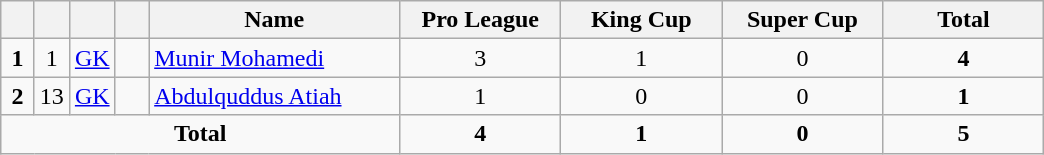<table class="wikitable" style="text-align:center">
<tr>
<th width=15></th>
<th width=15></th>
<th width=15></th>
<th width=15></th>
<th width=160>Name</th>
<th width=100>Pro League</th>
<th width=100>King Cup</th>
<th width=100>Super Cup</th>
<th width=100>Total</th>
</tr>
<tr>
<td><strong>1</strong></td>
<td>1</td>
<td><a href='#'>GK</a></td>
<td></td>
<td align=left><a href='#'>Munir Mohamedi</a></td>
<td>3</td>
<td>1</td>
<td>0</td>
<td><strong>4</strong></td>
</tr>
<tr>
<td><strong>2</strong></td>
<td>13</td>
<td><a href='#'>GK</a></td>
<td></td>
<td align=left><a href='#'>Abdulquddus Atiah</a></td>
<td>1</td>
<td>0</td>
<td>0</td>
<td><strong>1</strong></td>
</tr>
<tr>
<td colspan=5><strong>Total</strong></td>
<td><strong>4</strong></td>
<td><strong>1</strong></td>
<td><strong>0</strong></td>
<td><strong>5</strong></td>
</tr>
</table>
